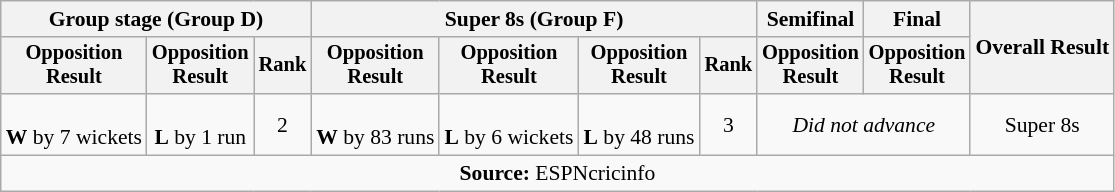<table class=wikitable style=font-size:90%;text-align:center>
<tr>
<th colspan=3>Group stage (Group D)</th>
<th colspan=4>Super 8s (Group F)</th>
<th>Semifinal</th>
<th>Final</th>
<th rowspan=2>Overall Result</th>
</tr>
<tr style=font-size:95%>
<th>Opposition<br>Result</th>
<th>Opposition<br>Result</th>
<th>Rank</th>
<th>Opposition<br>Result</th>
<th>Opposition<br>Result</th>
<th>Opposition<br>Result</th>
<th>Rank</th>
<th>Opposition<br>Result</th>
<th>Opposition<br>Result</th>
</tr>
<tr>
<td><br><strong>W</strong> by 7 wickets</td>
<td><br><strong>L</strong> by 1 run</td>
<td>2</td>
<td><br><strong>W</strong> by 83 runs</td>
<td><br><strong>L</strong> by 6 wickets</td>
<td><br><strong>L</strong> by 48 runs</td>
<td>3</td>
<td colspan="2"><em>Did not advance</em></td>
<td>Super 8s</td>
</tr>
<tr>
<td colspan="11"><strong>Source:</strong> ESPNcricinfo</td>
</tr>
</table>
